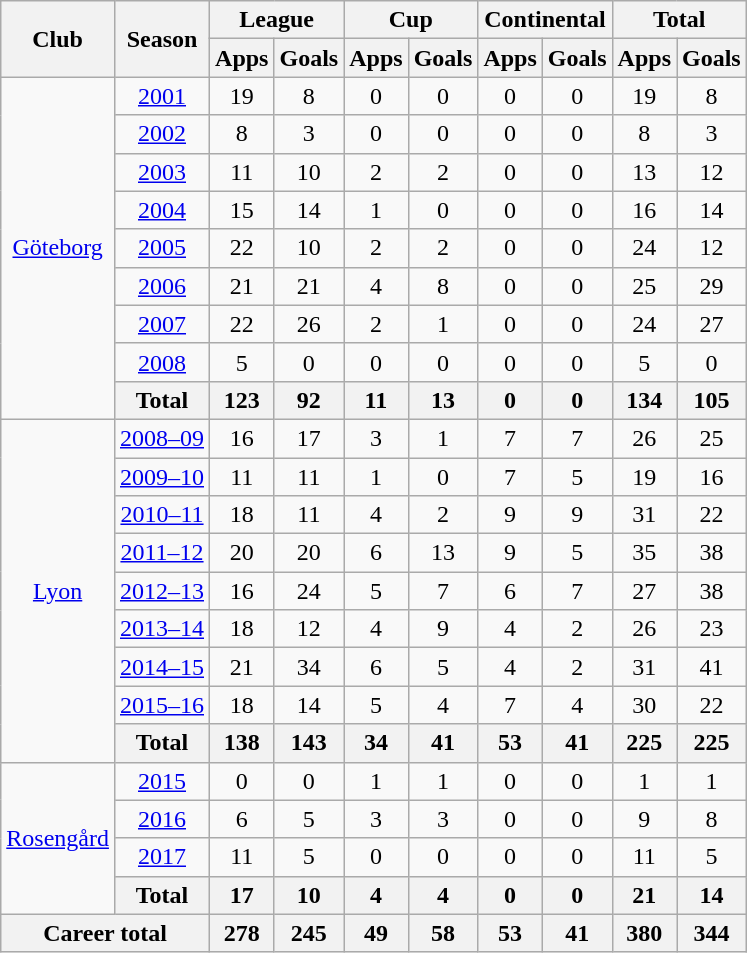<table class="wikitable" style="text-align: center;">
<tr>
<th rowspan="2">Club</th>
<th rowspan="2">Season</th>
<th colspan="2">League</th>
<th colspan="2">Cup</th>
<th colspan="2">Continental</th>
<th colspan="2">Total</th>
</tr>
<tr>
<th>Apps</th>
<th>Goals</th>
<th>Apps</th>
<th>Goals</th>
<th>Apps</th>
<th>Goals</th>
<th>Apps</th>
<th>Goals</th>
</tr>
<tr>
<td rowspan="9" valign="center"><a href='#'>Göteborg</a></td>
<td><a href='#'>2001</a></td>
<td>19</td>
<td>8</td>
<td>0</td>
<td>0</td>
<td>0</td>
<td>0</td>
<td>19</td>
<td>8</td>
</tr>
<tr>
<td><a href='#'>2002</a></td>
<td>8</td>
<td>3</td>
<td>0</td>
<td>0</td>
<td>0</td>
<td>0</td>
<td>8</td>
<td>3</td>
</tr>
<tr>
<td><a href='#'>2003</a></td>
<td>11</td>
<td>10</td>
<td>2</td>
<td>2</td>
<td>0</td>
<td>0</td>
<td>13</td>
<td>12</td>
</tr>
<tr>
<td><a href='#'>2004</a></td>
<td>15</td>
<td>14</td>
<td>1</td>
<td>0</td>
<td>0</td>
<td>0</td>
<td>16</td>
<td>14</td>
</tr>
<tr>
<td><a href='#'>2005</a></td>
<td>22</td>
<td>10</td>
<td>2</td>
<td>2</td>
<td>0</td>
<td>0</td>
<td>24</td>
<td>12</td>
</tr>
<tr>
<td><a href='#'>2006</a></td>
<td>21</td>
<td>21</td>
<td>4</td>
<td>8</td>
<td>0</td>
<td>0</td>
<td>25</td>
<td>29</td>
</tr>
<tr>
<td><a href='#'>2007</a></td>
<td>22</td>
<td>26</td>
<td>2</td>
<td>1</td>
<td>0</td>
<td>0</td>
<td>24</td>
<td>27</td>
</tr>
<tr>
<td><a href='#'>2008</a></td>
<td>5</td>
<td>0</td>
<td>0</td>
<td>0</td>
<td>0</td>
<td>0</td>
<td>5</td>
<td>0</td>
</tr>
<tr>
<th>Total</th>
<th>123</th>
<th>92</th>
<th>11</th>
<th>13</th>
<th>0</th>
<th>0</th>
<th>134</th>
<th>105</th>
</tr>
<tr>
<td rowspan="9" valign="center"><a href='#'>Lyon</a></td>
<td><a href='#'>2008–09</a></td>
<td>16</td>
<td>17</td>
<td>3</td>
<td>1</td>
<td>7</td>
<td>7</td>
<td>26</td>
<td>25</td>
</tr>
<tr>
<td><a href='#'>2009–10</a></td>
<td>11</td>
<td>11</td>
<td>1</td>
<td>0</td>
<td>7</td>
<td>5</td>
<td>19</td>
<td>16</td>
</tr>
<tr>
<td><a href='#'>2010–11</a></td>
<td>18</td>
<td>11</td>
<td>4</td>
<td>2</td>
<td>9</td>
<td>9</td>
<td>31</td>
<td>22</td>
</tr>
<tr>
<td><a href='#'>2011–12</a></td>
<td>20</td>
<td>20</td>
<td>6</td>
<td>13</td>
<td>9</td>
<td>5</td>
<td>35</td>
<td>38</td>
</tr>
<tr>
<td><a href='#'>2012–13</a></td>
<td>16</td>
<td>24</td>
<td>5</td>
<td>7</td>
<td>6</td>
<td>7</td>
<td>27</td>
<td>38</td>
</tr>
<tr>
<td><a href='#'>2013–14</a></td>
<td>18</td>
<td>12</td>
<td>4</td>
<td>9</td>
<td>4</td>
<td>2</td>
<td>26</td>
<td>23</td>
</tr>
<tr>
<td><a href='#'>2014–15</a></td>
<td>21</td>
<td>34</td>
<td>6</td>
<td>5</td>
<td>4</td>
<td>2</td>
<td>31</td>
<td>41</td>
</tr>
<tr>
<td><a href='#'>2015–16</a></td>
<td>18</td>
<td>14</td>
<td>5</td>
<td>4</td>
<td>7</td>
<td>4</td>
<td>30</td>
<td>22</td>
</tr>
<tr>
<th>Total</th>
<th>138</th>
<th>143</th>
<th>34</th>
<th>41</th>
<th>53</th>
<th>41</th>
<th>225</th>
<th>225</th>
</tr>
<tr>
<td rowspan="4" valign="center"><a href='#'>Rosengård</a></td>
<td><a href='#'>2015</a></td>
<td>0</td>
<td>0</td>
<td>1</td>
<td>1</td>
<td>0</td>
<td>0</td>
<td>1</td>
<td>1</td>
</tr>
<tr>
<td><a href='#'>2016</a></td>
<td>6</td>
<td>5</td>
<td>3</td>
<td>3</td>
<td>0</td>
<td>0</td>
<td>9</td>
<td>8</td>
</tr>
<tr>
<td><a href='#'>2017</a></td>
<td>11</td>
<td>5</td>
<td>0</td>
<td>0</td>
<td>0</td>
<td>0</td>
<td>11</td>
<td>5</td>
</tr>
<tr>
<th>Total</th>
<th>17</th>
<th>10</th>
<th>4</th>
<th>4</th>
<th>0</th>
<th>0</th>
<th>21</th>
<th>14</th>
</tr>
<tr>
<th colspan="2">Career total</th>
<th>278</th>
<th>245</th>
<th>49</th>
<th>58</th>
<th>53</th>
<th>41</th>
<th>380</th>
<th>344</th>
</tr>
</table>
